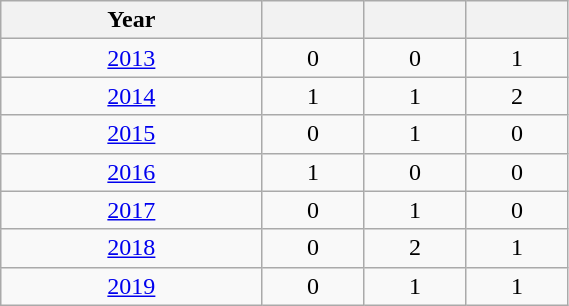<table class="wikitable" width=30% style="font-size:100%; text-align:center;">
<tr>
<th>Year</th>
<th></th>
<th></th>
<th></th>
</tr>
<tr>
<td><a href='#'>2013</a></td>
<td>0</td>
<td>0</td>
<td>1</td>
</tr>
<tr>
<td><a href='#'>2014</a></td>
<td>1</td>
<td>1</td>
<td>2</td>
</tr>
<tr>
<td><a href='#'>2015</a></td>
<td>0</td>
<td>1</td>
<td>0</td>
</tr>
<tr>
<td><a href='#'>2016</a></td>
<td>1</td>
<td>0</td>
<td>0</td>
</tr>
<tr>
<td><a href='#'>2017</a></td>
<td>0</td>
<td>1</td>
<td>0</td>
</tr>
<tr>
<td><a href='#'>2018</a></td>
<td>0</td>
<td>2</td>
<td>1</td>
</tr>
<tr>
<td><a href='#'>2019</a></td>
<td>0</td>
<td>1</td>
<td>1</td>
</tr>
</table>
